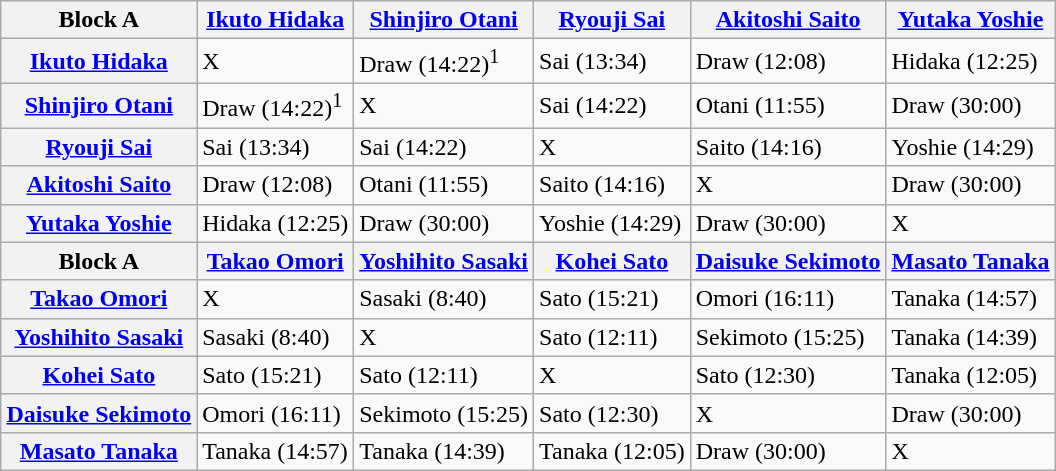<table class="wikitable" style="margin: 1em auto 1em auto">
<tr>
<th>Block A</th>
<th><a href='#'>Ikuto Hidaka</a></th>
<th><a href='#'>Shinjiro Otani</a></th>
<th><a href='#'>Ryouji Sai</a></th>
<th><a href='#'>Akitoshi Saito</a></th>
<th><a href='#'>Yutaka Yoshie</a></th>
</tr>
<tr>
<th><a href='#'>Ikuto Hidaka</a></th>
<td>X</td>
<td>Draw (14:22)<sup>1</sup></td>
<td>Sai (13:34)</td>
<td>Draw (12:08)</td>
<td>Hidaka (12:25)</td>
</tr>
<tr>
<th><a href='#'>Shinjiro Otani</a></th>
<td>Draw (14:22)<sup>1</sup></td>
<td>X</td>
<td>Sai (14:22)</td>
<td>Otani (11:55)</td>
<td>Draw (30:00)</td>
</tr>
<tr>
<th><a href='#'>Ryouji Sai</a></th>
<td>Sai (13:34)</td>
<td>Sai (14:22)</td>
<td>X</td>
<td>Saito (14:16)</td>
<td>Yoshie (14:29)</td>
</tr>
<tr>
<th><a href='#'>Akitoshi Saito</a></th>
<td>Draw (12:08)</td>
<td>Otani (11:55)</td>
<td>Saito (14:16)</td>
<td>X</td>
<td>Draw (30:00)</td>
</tr>
<tr>
<th><a href='#'>Yutaka Yoshie</a></th>
<td>Hidaka (12:25)</td>
<td>Draw (30:00)</td>
<td>Yoshie (14:29)</td>
<td>Draw (30:00)</td>
<td>X</td>
</tr>
<tr>
<th>Block A</th>
<th><a href='#'>Takao Omori</a></th>
<th><a href='#'>Yoshihito Sasaki</a></th>
<th><a href='#'>Kohei Sato</a></th>
<th><a href='#'>Daisuke Sekimoto</a></th>
<th><a href='#'>Masato Tanaka</a></th>
</tr>
<tr>
<th><a href='#'>Takao Omori</a></th>
<td>X</td>
<td>Sasaki (8:40)</td>
<td>Sato (15:21)</td>
<td>Omori (16:11)</td>
<td>Tanaka (14:57)</td>
</tr>
<tr>
<th><a href='#'>Yoshihito Sasaki</a></th>
<td>Sasaki (8:40)</td>
<td>X</td>
<td>Sato (12:11)</td>
<td>Sekimoto (15:25)</td>
<td>Tanaka (14:39)</td>
</tr>
<tr>
<th><a href='#'>Kohei Sato</a></th>
<td>Sato (15:21)</td>
<td>Sato (12:11)</td>
<td>X</td>
<td>Sato (12:30)</td>
<td>Tanaka (12:05)</td>
</tr>
<tr>
<th><a href='#'>Daisuke Sekimoto</a></th>
<td>Omori (16:11)</td>
<td>Sekimoto (15:25)</td>
<td>Sato (12:30)</td>
<td>X</td>
<td>Draw (30:00)</td>
</tr>
<tr>
<th><a href='#'>Masato Tanaka</a></th>
<td>Tanaka (14:57)</td>
<td>Tanaka (14:39)</td>
<td>Tanaka (12:05)</td>
<td>Draw (30:00)</td>
<td>X</td>
</tr>
</table>
